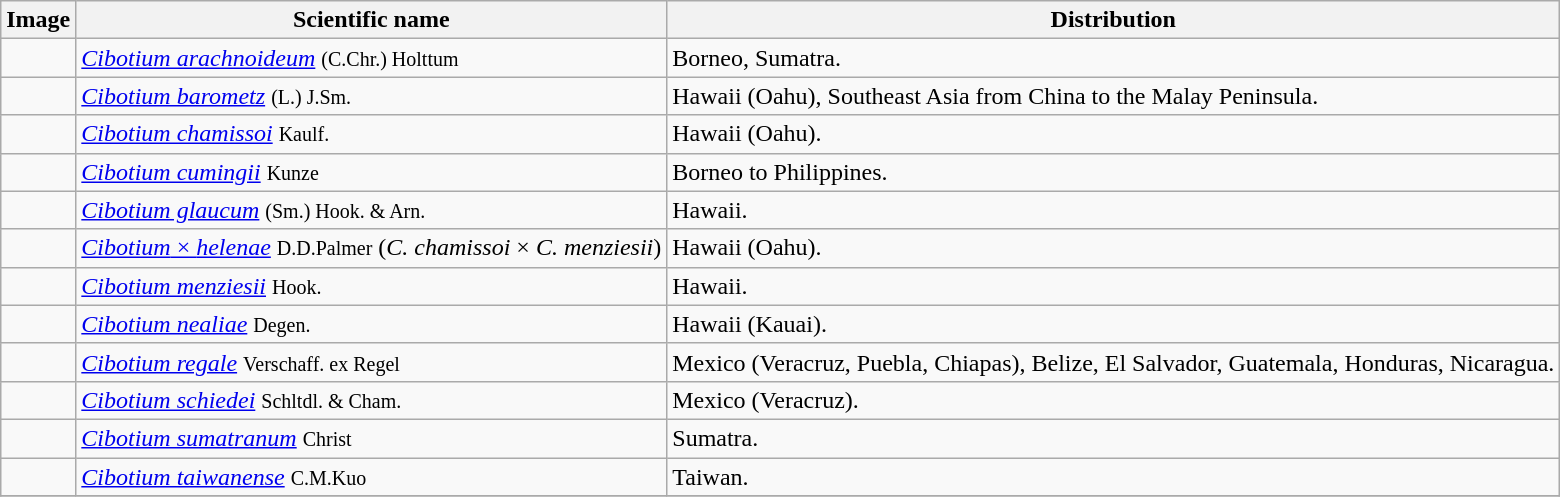<table class="wikitable">
<tr>
<th>Image</th>
<th>Scientific name</th>
<th>Distribution</th>
</tr>
<tr>
<td></td>
<td><em><a href='#'>Cibotium arachnoideum</a></em> <small>(C.Chr.) Holttum</small></td>
<td>Borneo, Sumatra.</td>
</tr>
<tr>
<td></td>
<td><em><a href='#'>Cibotium barometz</a></em> <small>(L.) J.Sm.</small></td>
<td>Hawaii (Oahu), Southeast Asia from China to the Malay Peninsula.</td>
</tr>
<tr>
<td></td>
<td><em><a href='#'>Cibotium chamissoi</a></em> <small>Kaulf.</small></td>
<td>Hawaii (Oahu).</td>
</tr>
<tr>
<td></td>
<td><em><a href='#'>Cibotium cumingii</a></em> <small>Kunze</small></td>
<td>Borneo to Philippines.</td>
</tr>
<tr>
<td></td>
<td><em><a href='#'>Cibotium glaucum</a></em> <small>(Sm.) Hook. & Arn.</small></td>
<td>Hawaii.</td>
</tr>
<tr>
<td></td>
<td><a href='#'><em>Cibotium</em> × <em>helenae</em></a> <small>D.D.Palmer</small> (<em>C. chamissoi</em> × <em>C. menziesii</em>)</td>
<td>Hawaii (Oahu).</td>
</tr>
<tr>
<td></td>
<td><em><a href='#'>Cibotium menziesii</a></em> <small>Hook.</small></td>
<td>Hawaii.</td>
</tr>
<tr>
<td></td>
<td><em><a href='#'>Cibotium nealiae</a></em> <small>Degen.</small></td>
<td>Hawaii (Kauai).</td>
</tr>
<tr>
<td></td>
<td><em><a href='#'>Cibotium regale</a></em> <small>Verschaff. ex Regel</small></td>
<td>Mexico (Veracruz, Puebla, Chiapas), Belize, El Salvador, Guatemala, Honduras, Nicaragua.</td>
</tr>
<tr>
<td></td>
<td><em><a href='#'>Cibotium schiedei</a></em> <small>Schltdl. & Cham.</small></td>
<td>Mexico (Veracruz).</td>
</tr>
<tr>
<td></td>
<td><em><a href='#'>Cibotium sumatranum</a></em> <small>Christ</small></td>
<td>Sumatra.</td>
</tr>
<tr>
<td></td>
<td><em><a href='#'>Cibotium taiwanense</a></em> <small>C.M.Kuo</small></td>
<td>Taiwan.</td>
</tr>
<tr>
</tr>
</table>
